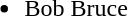<table style="width:100%;">
<tr>
<td style="vertical-align:top; width:20%;"><br><ul><li> Bob Bruce</li></ul></td>
<td style="vertical-align:top; width:20%;"></td>
<td style="vertical-align:top; width:20%;"></td>
<td style="vertical-align:top; width:20%;"></td>
</tr>
</table>
